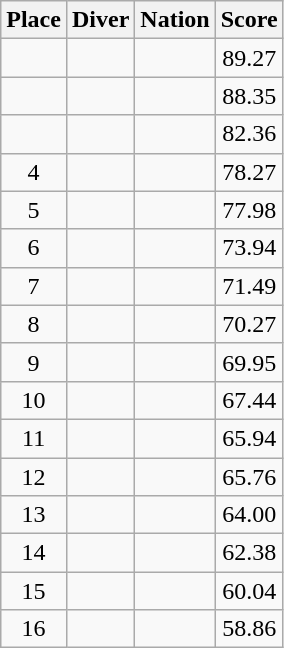<table class="wikitable sortable" style="text-align:center">
<tr>
<th>Place</th>
<th>Diver</th>
<th>Nation</th>
<th>Score</th>
</tr>
<tr>
<td></td>
<td align=left></td>
<td align=left></td>
<td>89.27</td>
</tr>
<tr>
<td></td>
<td align=left></td>
<td align=left></td>
<td>88.35</td>
</tr>
<tr>
<td></td>
<td align=left></td>
<td align=left></td>
<td>82.36</td>
</tr>
<tr>
<td>4</td>
<td align=left></td>
<td align=left></td>
<td>78.27</td>
</tr>
<tr>
<td>5</td>
<td align=left></td>
<td align=left></td>
<td>77.98</td>
</tr>
<tr>
<td>6</td>
<td align=left></td>
<td align=left></td>
<td>73.94</td>
</tr>
<tr>
<td>7</td>
<td align=left></td>
<td align=left></td>
<td>71.49</td>
</tr>
<tr>
<td>8</td>
<td align=left></td>
<td align=left></td>
<td>70.27</td>
</tr>
<tr>
<td>9</td>
<td align=left></td>
<td align=left></td>
<td>69.95</td>
</tr>
<tr>
<td>10</td>
<td align=left></td>
<td align=left></td>
<td>67.44</td>
</tr>
<tr>
<td>11</td>
<td align=left></td>
<td align=left></td>
<td>65.94</td>
</tr>
<tr>
<td>12</td>
<td align=left></td>
<td align=left></td>
<td>65.76</td>
</tr>
<tr>
<td>13</td>
<td align=left></td>
<td align=left></td>
<td>64.00</td>
</tr>
<tr>
<td>14</td>
<td align=left></td>
<td align=left></td>
<td>62.38</td>
</tr>
<tr>
<td>15</td>
<td align=left></td>
<td align=left></td>
<td>60.04</td>
</tr>
<tr>
<td>16</td>
<td align=left></td>
<td align=left></td>
<td>58.86</td>
</tr>
</table>
